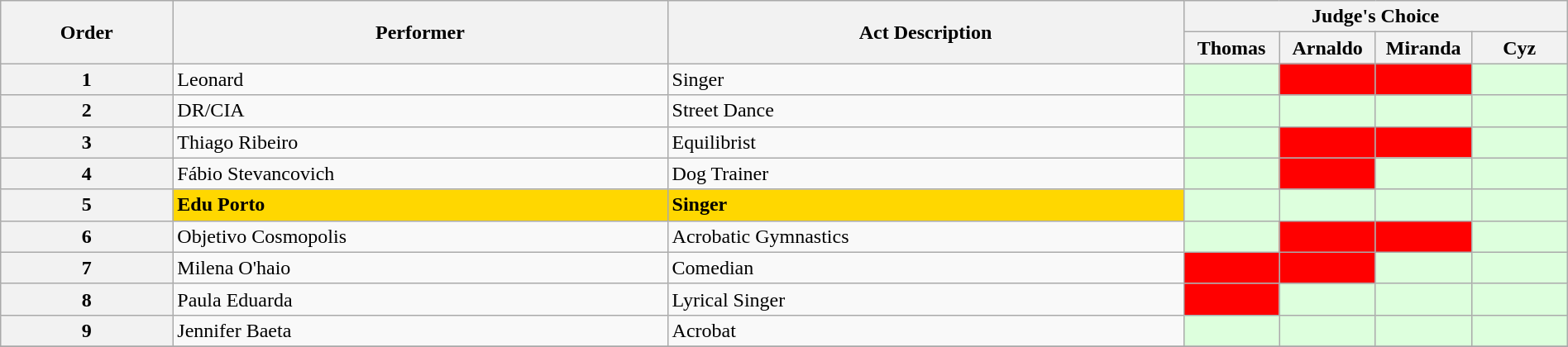<table class="wikitable" width="100%">
<tr>
<th rowspan=2>Order</th>
<th rowspan=2>Performer</th>
<th rowspan=2>Act Description</th>
<th colspan=4>Judge's Choice</th>
</tr>
<tr>
<th width="70">Thomas</th>
<th width="70">Arnaldo</th>
<th width="70">Miranda</th>
<th width="70">Cyz</th>
</tr>
<tr>
<th>1</th>
<td>Leonard</td>
<td>Singer</td>
<td bgcolor="DDFFDD"></td>
<td bgcolor="FF0000"></td>
<td bgcolor="FF0000"></td>
<td bgcolor="DDFFDD"></td>
</tr>
<tr>
<th>2</th>
<td>DR/CIA</td>
<td>Street Dance</td>
<td bgcolor="DDFFDD"></td>
<td bgcolor="DDFFDD"></td>
<td bgcolor="DDFFDD"></td>
<td bgcolor="DDFFDD"></td>
</tr>
<tr>
<th>3</th>
<td>Thiago Ribeiro</td>
<td>Equilibrist</td>
<td bgcolor="DDFFDD"></td>
<td bgcolor="FF0000"></td>
<td bgcolor="FF0000"></td>
<td bgcolor="DDFFDD"></td>
</tr>
<tr>
<th>4</th>
<td>Fábio Stevancovich</td>
<td>Dog Trainer</td>
<td bgcolor="DDFFDD"></td>
<td bgcolor="FF0000"></td>
<td bgcolor="DDFFDD"></td>
<td bgcolor="DDFFDD"></td>
</tr>
<tr>
<th>5</th>
<td bgcolor="FFD700"><strong>Edu Porto</strong></td>
<td bgcolor="FFD700"><strong>Singer</strong></td>
<td bgcolor="DDFFDD"></td>
<td bgcolor="DDFFDD"></td>
<td bgcolor="DDFFDD"></td>
<td bgcolor="DDFFDD"></td>
</tr>
<tr>
<th>6</th>
<td>Objetivo Cosmopolis</td>
<td>Acrobatic Gymnastics</td>
<td bgcolor="DDFFDD"></td>
<td bgcolor="FF0000"></td>
<td bgcolor="FF0000"></td>
<td bgcolor="DDFFDD"></td>
</tr>
<tr>
<th>7</th>
<td>Milena O'haio</td>
<td>Comedian</td>
<td bgcolor="FF0000"></td>
<td bgcolor="FF0000"></td>
<td bgcolor="DDFFDD"></td>
<td bgcolor="DDFFDD"></td>
</tr>
<tr>
<th>8</th>
<td>Paula Eduarda</td>
<td>Lyrical Singer</td>
<td bgcolor="FF0000"></td>
<td bgcolor="DDFFDD"></td>
<td bgcolor="DDFFDD"></td>
<td bgcolor="DDFFDD"></td>
</tr>
<tr>
<th>9</th>
<td>Jennifer Baeta</td>
<td>Acrobat</td>
<td bgcolor="DDFFDD"></td>
<td bgcolor="DDFFDD"></td>
<td bgcolor="DDFFDD"></td>
<td bgcolor="DDFFDD"></td>
</tr>
<tr>
</tr>
</table>
